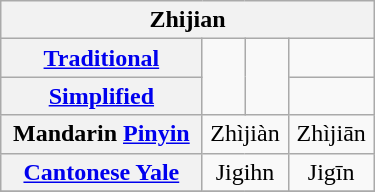<table class="wikitable" style="float:right; width:250px; margin: 2px">
<tr>
<th colspan=4>Zhijian</th>
</tr>
<tr>
<th><a href='#'>Traditional</a></th>
<td rowspan=2 align="center"></td>
<td rowspan=2 align="center"></td>
<td align="center"></td>
</tr>
<tr>
<th><a href='#'>Simplified</a></th>
<td align="center"></td>
</tr>
<tr>
<th>Mandarin <a href='#'>Pinyin</a></th>
<td colspan=2 align="center">Zhìjiàn</td>
<td align="center">Zhìjiān</td>
</tr>
<tr>
<th><a href='#'>Cantonese Yale</a></th>
<td colspan=2 align="center">Jigihn</td>
<td align="center">Jigīn</td>
</tr>
<tr>
</tr>
</table>
